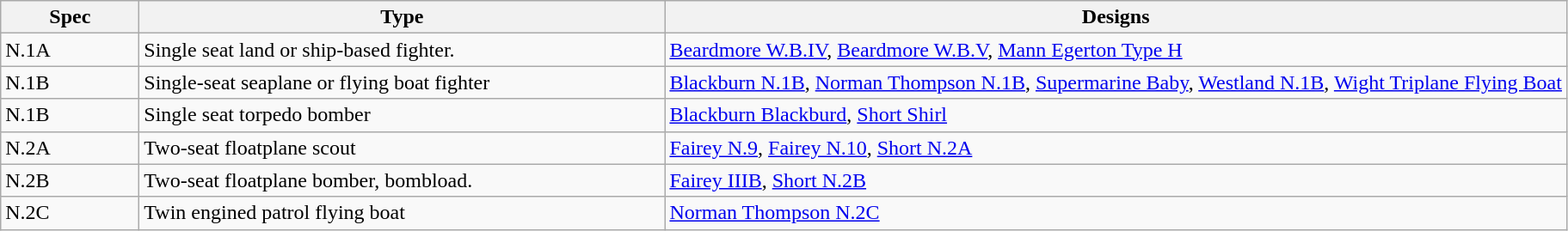<table class="wikitable">
<tr>
<th width=100>Spec</th>
<th width=400>Type</th>
<th>Designs</th>
</tr>
<tr>
<td>N.1A</td>
<td>Single seat land or ship-based fighter.</td>
<td><a href='#'>Beardmore W.B.IV</a>, <a href='#'>Beardmore W.B.V</a>, <a href='#'>Mann Egerton Type H</a></td>
</tr>
<tr>
<td>N.1B</td>
<td>Single-seat seaplane or flying boat fighter</td>
<td><a href='#'>Blackburn N.1B</a>, <a href='#'>Norman Thompson N.1B</a>, <a href='#'>Supermarine Baby</a>, <a href='#'>Westland N.1B</a>, <a href='#'>Wight Triplane Flying Boat</a></td>
</tr>
<tr>
<td>N.1B</td>
<td>Single seat torpedo bomber</td>
<td><a href='#'>Blackburn Blackburd</a>, <a href='#'>Short Shirl</a></td>
</tr>
<tr>
<td>N.2A</td>
<td>Two-seat floatplane scout</td>
<td><a href='#'>Fairey N.9</a>, <a href='#'>Fairey N.10</a>, <a href='#'>Short N.2A</a></td>
</tr>
<tr>
<td>N.2B</td>
<td>Two-seat floatplane bomber,  bombload.</td>
<td><a href='#'>Fairey IIIB</a>, <a href='#'>Short N.2B</a></td>
</tr>
<tr>
<td>N.2C</td>
<td>Twin engined patrol flying boat</td>
<td><a href='#'>Norman Thompson N.2C</a></td>
</tr>
</table>
